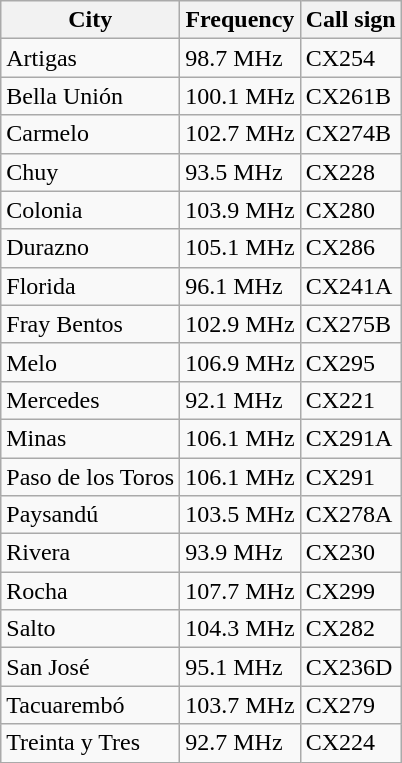<table class="wikitable">
<tr>
<th>City</th>
<th>Frequency</th>
<th>Call sign</th>
</tr>
<tr>
<td>Artigas</td>
<td>98.7 MHz</td>
<td>CX254</td>
</tr>
<tr>
<td>Bella Unión</td>
<td>100.1 MHz</td>
<td>CX261B</td>
</tr>
<tr>
<td>Carmelo</td>
<td>102.7 MHz</td>
<td>CX274B</td>
</tr>
<tr>
<td>Chuy</td>
<td>93.5 MHz</td>
<td>CX228</td>
</tr>
<tr>
<td>Colonia</td>
<td>103.9 MHz</td>
<td>CX280</td>
</tr>
<tr>
<td>Durazno</td>
<td>105.1 MHz</td>
<td>CX286</td>
</tr>
<tr>
<td>Florida</td>
<td>96.1 MHz</td>
<td>CX241A</td>
</tr>
<tr>
<td>Fray Bentos</td>
<td>102.9 MHz</td>
<td>CX275B</td>
</tr>
<tr>
<td>Melo</td>
<td>106.9 MHz</td>
<td>CX295</td>
</tr>
<tr>
<td>Mercedes</td>
<td>92.1 MHz</td>
<td>CX221</td>
</tr>
<tr>
<td>Minas</td>
<td>106.1 MHz</td>
<td>CX291A</td>
</tr>
<tr>
<td>Paso de los Toros</td>
<td>106.1 MHz</td>
<td>CX291</td>
</tr>
<tr>
<td>Paysandú</td>
<td>103.5 MHz</td>
<td>CX278A</td>
</tr>
<tr>
<td>Rivera</td>
<td>93.9 MHz</td>
<td>CX230</td>
</tr>
<tr>
<td>Rocha</td>
<td>107.7 MHz</td>
<td>CX299</td>
</tr>
<tr>
<td>Salto</td>
<td>104.3 MHz</td>
<td>CX282</td>
</tr>
<tr>
<td>San José</td>
<td>95.1 MHz</td>
<td>CX236D</td>
</tr>
<tr>
<td>Tacuarembó</td>
<td>103.7 MHz</td>
<td>CX279</td>
</tr>
<tr>
<td>Treinta y Tres</td>
<td>92.7 MHz</td>
<td>CX224</td>
</tr>
</table>
